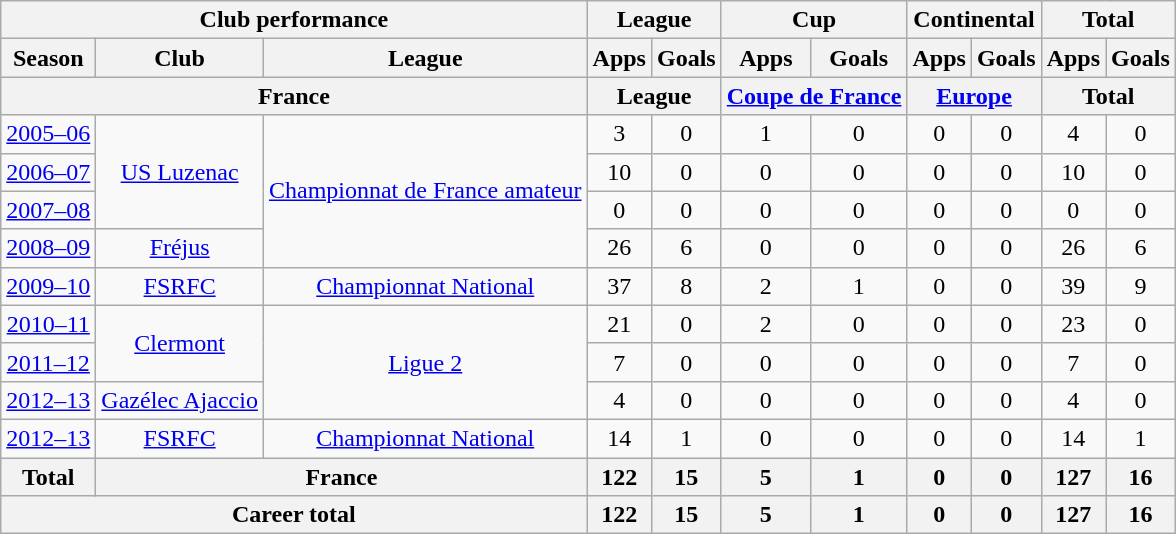<table class="wikitable" style="text-align:center">
<tr>
<th colspan=3>Club performance</th>
<th colspan=2>League</th>
<th colspan=2>Cup</th>
<th colspan=2>Continental</th>
<th colspan=2>Total</th>
</tr>
<tr>
<th>Season</th>
<th>Club</th>
<th>League</th>
<th>Apps</th>
<th>Goals</th>
<th>Apps</th>
<th>Goals</th>
<th>Apps</th>
<th>Goals</th>
<th>Apps</th>
<th>Goals</th>
</tr>
<tr>
<th colspan=3>France</th>
<th colspan=2>League</th>
<th colspan=2><a href='#'>Coupe de France</a></th>
<th colspan=2><a href='#'>Europe</a></th>
<th colspan=2>Total</th>
</tr>
<tr>
<td><a href='#'>2005–06</a></td>
<td rowspan="3"><a href='#'>US Luzenac</a></td>
<td rowspan="4"><a href='#'>Championnat de France amateur</a></td>
<td>3</td>
<td>0</td>
<td>1</td>
<td>0</td>
<td>0</td>
<td>0</td>
<td>4</td>
<td>0</td>
</tr>
<tr>
<td><a href='#'>2006–07</a></td>
<td>10</td>
<td>0</td>
<td>0</td>
<td>0</td>
<td>0</td>
<td>0</td>
<td>10</td>
<td>0</td>
</tr>
<tr>
<td><a href='#'>2007–08</a></td>
<td>0</td>
<td>0</td>
<td>0</td>
<td>0</td>
<td>0</td>
<td>0</td>
<td>0</td>
<td>0</td>
</tr>
<tr>
<td><a href='#'>2008–09</a></td>
<td rowspan="1"><a href='#'>Fréjus</a></td>
<td>26</td>
<td>6</td>
<td>0</td>
<td>0</td>
<td>0</td>
<td>0</td>
<td>26</td>
<td>6</td>
</tr>
<tr>
<td><a href='#'>2009–10</a></td>
<td rowspan="1"><a href='#'>FSRFC</a></td>
<td><a href='#'>Championnat National</a></td>
<td>37</td>
<td>8</td>
<td>2</td>
<td>1</td>
<td>0</td>
<td>0</td>
<td>39</td>
<td>9</td>
</tr>
<tr>
<td><a href='#'>2010–11</a></td>
<td rowspan="2"><a href='#'>Clermont</a></td>
<td rowspan="3"><a href='#'>Ligue 2</a></td>
<td>21</td>
<td>0</td>
<td>2</td>
<td>0</td>
<td>0</td>
<td>0</td>
<td>23</td>
<td>0</td>
</tr>
<tr>
<td><a href='#'>2011–12</a></td>
<td>7</td>
<td>0</td>
<td>0</td>
<td>0</td>
<td>0</td>
<td>0</td>
<td>7</td>
<td>0</td>
</tr>
<tr>
<td><a href='#'>2012–13</a></td>
<td rowspan="1"><a href='#'>Gazélec Ajaccio</a></td>
<td>4</td>
<td>0</td>
<td>0</td>
<td>0</td>
<td>0</td>
<td>0</td>
<td>4</td>
<td>0</td>
</tr>
<tr>
<td><a href='#'>2012–13</a></td>
<td rowspan="1"><a href='#'>FSRFC</a></td>
<td><a href='#'>Championnat National</a></td>
<td>14</td>
<td>1</td>
<td>0</td>
<td>0</td>
<td>0</td>
<td>0</td>
<td>14</td>
<td>1</td>
</tr>
<tr>
<th rowspan=1>Total</th>
<th colspan=2>France</th>
<th><strong>122</strong></th>
<th><strong>15</strong></th>
<th><strong>5</strong></th>
<th><strong>1</strong></th>
<th><strong>0</strong></th>
<th><strong>0</strong></th>
<th><strong>127</strong></th>
<th><strong>16</strong></th>
</tr>
<tr>
<th colspan=3>Career total</th>
<th>122</th>
<th>15</th>
<th>5</th>
<th>1</th>
<th>0</th>
<th>0</th>
<th>127</th>
<th>16</th>
</tr>
</table>
